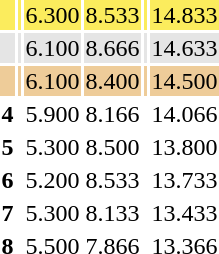<table>
<tr bgcolor=fbec5d>
<th scope=row style="text-align:center"></th>
<td align=left></td>
<td>6.300</td>
<td>8.533</td>
<td></td>
<td>14.833</td>
</tr>
<tr bgcolor=e5e5e5>
<th scope=row style="text-align:center"></th>
<td align=left></td>
<td>6.100</td>
<td>8.666</td>
<td></td>
<td>14.633</td>
</tr>
<tr bgcolor=eecc99>
<th scope=row style="text-align:center"></th>
<td align=left></td>
<td>6.100</td>
<td>8.400</td>
<td></td>
<td>14.500</td>
</tr>
<tr>
<th scope=row style="text-align:center">4</th>
<td align=left></td>
<td>5.900</td>
<td>8.166</td>
<td></td>
<td>14.066</td>
</tr>
<tr>
<th scope=row style="text-align:center">5</th>
<td align=left></td>
<td>5.300</td>
<td>8.500</td>
<td></td>
<td>13.800</td>
</tr>
<tr>
<th scope=row style="text-align:center">6</th>
<td align=left></td>
<td>5.200</td>
<td>8.533</td>
<td></td>
<td>13.733</td>
</tr>
<tr>
<th scope=row style="text-align:center">7</th>
<td align=left></td>
<td>5.300</td>
<td>8.133</td>
<td></td>
<td>13.433</td>
</tr>
<tr>
<th scope=row style="text-align:center">8</th>
<td align=left></td>
<td>5.500</td>
<td>7.866</td>
<td></td>
<td>13.366</td>
</tr>
<tr>
</tr>
</table>
